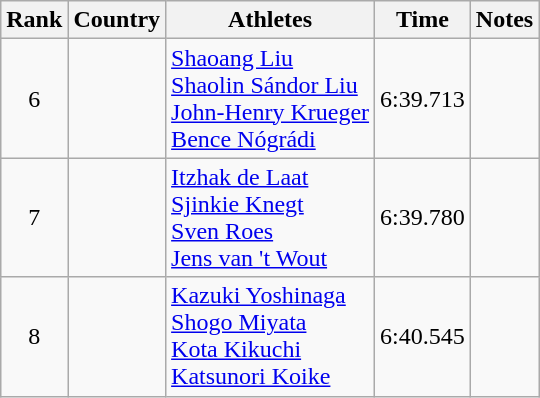<table class="wikitable sortable" style="text-align:center">
<tr>
<th>Rank</th>
<th>Country</th>
<th>Athletes</th>
<th>Time</th>
<th>Notes</th>
</tr>
<tr>
<td>6</td>
<td align=left></td>
<td align=left><a href='#'>Shaoang Liu</a><br><a href='#'>Shaolin Sándor Liu</a><br><a href='#'>John-Henry Krueger</a><br><a href='#'>Bence Nógrádi</a></td>
<td>6:39.713</td>
<td></td>
</tr>
<tr>
<td>7</td>
<td align=left></td>
<td align=left><a href='#'>Itzhak de Laat</a><br><a href='#'>Sjinkie Knegt</a><br><a href='#'>Sven Roes</a><br><a href='#'>Jens van 't Wout</a></td>
<td>6:39.780</td>
<td></td>
</tr>
<tr>
<td>8</td>
<td align=left></td>
<td align=left><a href='#'>Kazuki Yoshinaga</a><br><a href='#'>Shogo Miyata</a><br><a href='#'>Kota Kikuchi</a><br><a href='#'>Katsunori Koike</a></td>
<td>6:40.545</td>
<td></td>
</tr>
</table>
